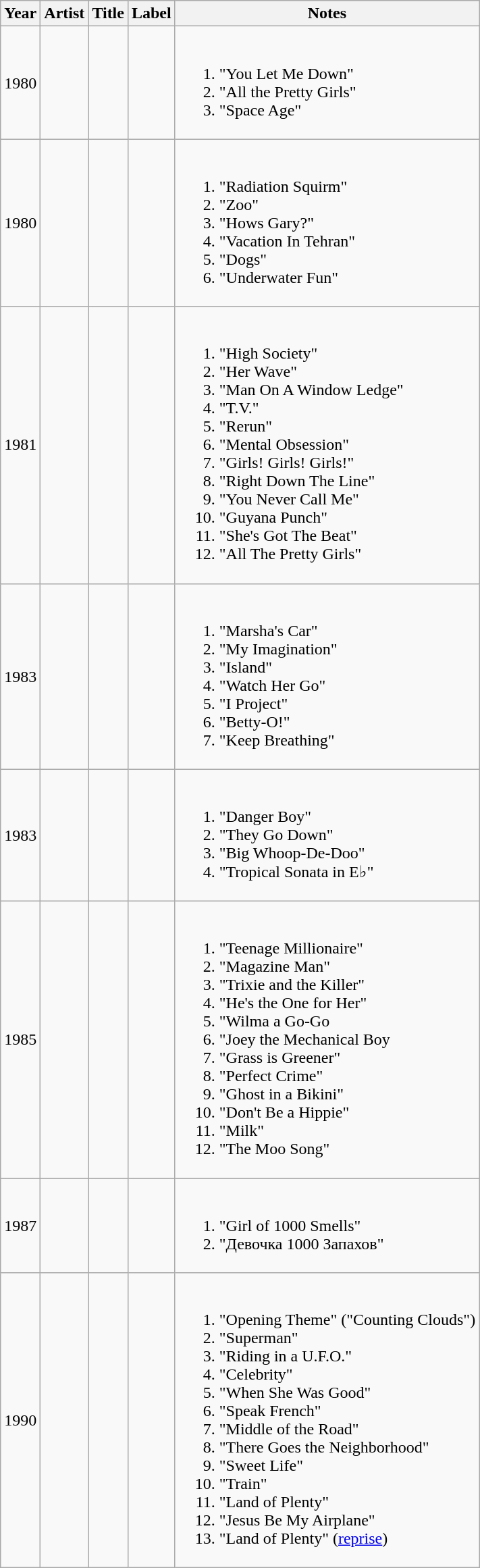<table class="wikitable">
<tr>
<th>Year</th>
<th>Artist</th>
<th>Title</th>
<th>Label</th>
<th>Notes</th>
</tr>
<tr>
<td>1980</td>
<td></td>
<td></td>
<td></td>
<td><br>
<ol><li>"You Let Me Down"</li><li>"All the Pretty Girls"</li><li>"Space Age"</li></ol></td>
</tr>
<tr>
<td>1980</td>
<td></td>
<td></td>
<td></td>
<td><br>
<ol><li>"Radiation Squirm"</li><li>"Zoo"</li><li>"Hows Gary?"</li><li>"Vacation In Tehran"</li><li>"Dogs"</li><li>"Underwater Fun"</li></ol></td>
</tr>
<tr>
<td>1981</td>
<td></td>
<td></td>
<td></td>
<td><br>
<ol><li>"High Society"</li><li>"Her Wave"</li><li>"Man On A Window Ledge"</li><li>"T.V."</li><li>"Rerun"</li><li>"Mental Obsession"</li><li>"Girls! Girls! Girls!"</li><li>"Right Down The Line"</li><li>"You Never Call Me"</li><li>"Guyana Punch"</li><li>"She's Got The Beat"</li><li>"All The Pretty Girls"</li></ol></td>
</tr>
<tr>
<td>1983</td>
<td></td>
<td></td>
<td></td>
<td><br><ol><li>"Marsha's Car"</li><li>"My Imagination"</li><li>"Island"</li><li>"Watch Her Go"</li><li>"I Project"</li><li>"Betty-O!"</li><li>"Keep Breathing"</li></ol></td>
</tr>
<tr>
<td>1983</td>
<td></td>
<td></td>
<td></td>
<td><br><ol><li>"Danger Boy"</li><li>"They Go Down"</li><li>"Big Whoop-De-Doo"</li><li>"Tropical Sonata in E♭"</li></ol></td>
</tr>
<tr>
<td>1985</td>
<td></td>
<td></td>
<td></td>
<td><br>
<ol><li>"Teenage Millionaire"</li><li>"Magazine Man"</li><li>"Trixie and the Killer"</li><li>"He's the One for Her"</li><li>"Wilma a Go-Go</li><li>"Joey the Mechanical Boy</li><li>"Grass is Greener"</li><li>"Perfect Crime"</li><li>"Ghost in a Bikini"</li><li>"Don't Be a Hippie"</li><li>"Milk"</li><li>"The Moo Song"</li></ol></td>
</tr>
<tr>
<td>1987</td>
<td></td>
<td></td>
<td></td>
<td><br>
<ol><li>"Girl of 1000 Smells"</li><li>"Девочка 1000 Запахов"</li></ol></td>
</tr>
<tr>
<td>1990</td>
<td></td>
<td></td>
<td></td>
<td><br><ol><li>"Opening Theme" ("Counting Clouds")</li><li>"Superman"</li><li>"Riding in a U.F.O."</li><li>"Celebrity"</li><li>"When She Was Good"</li><li>"Speak French"</li><li>"Middle of the Road"</li><li>"There Goes the Neighborhood"</li><li>"Sweet Life"</li><li>"Train"</li><li>"Land of Plenty"</li><li>"Jesus Be My Airplane"</li><li>"Land of Plenty" (<a href='#'>reprise</a>)</li></ol></td>
</tr>
</table>
